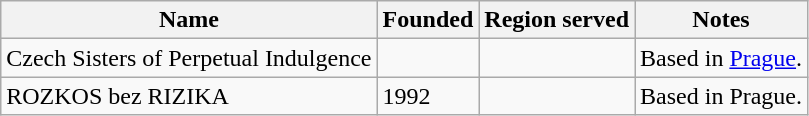<table class="wikitable sortable">
<tr>
<th>Name</th>
<th>Founded</th>
<th>Region served</th>
<th>Notes</th>
</tr>
<tr>
<td>Czech Sisters of Perpetual Indulgence</td>
<td></td>
<td></td>
<td>Based in <a href='#'>Prague</a>.</td>
</tr>
<tr>
<td>ROZKOS bez RIZIKA</td>
<td>1992</td>
<td></td>
<td>Based in Prague.</td>
</tr>
</table>
